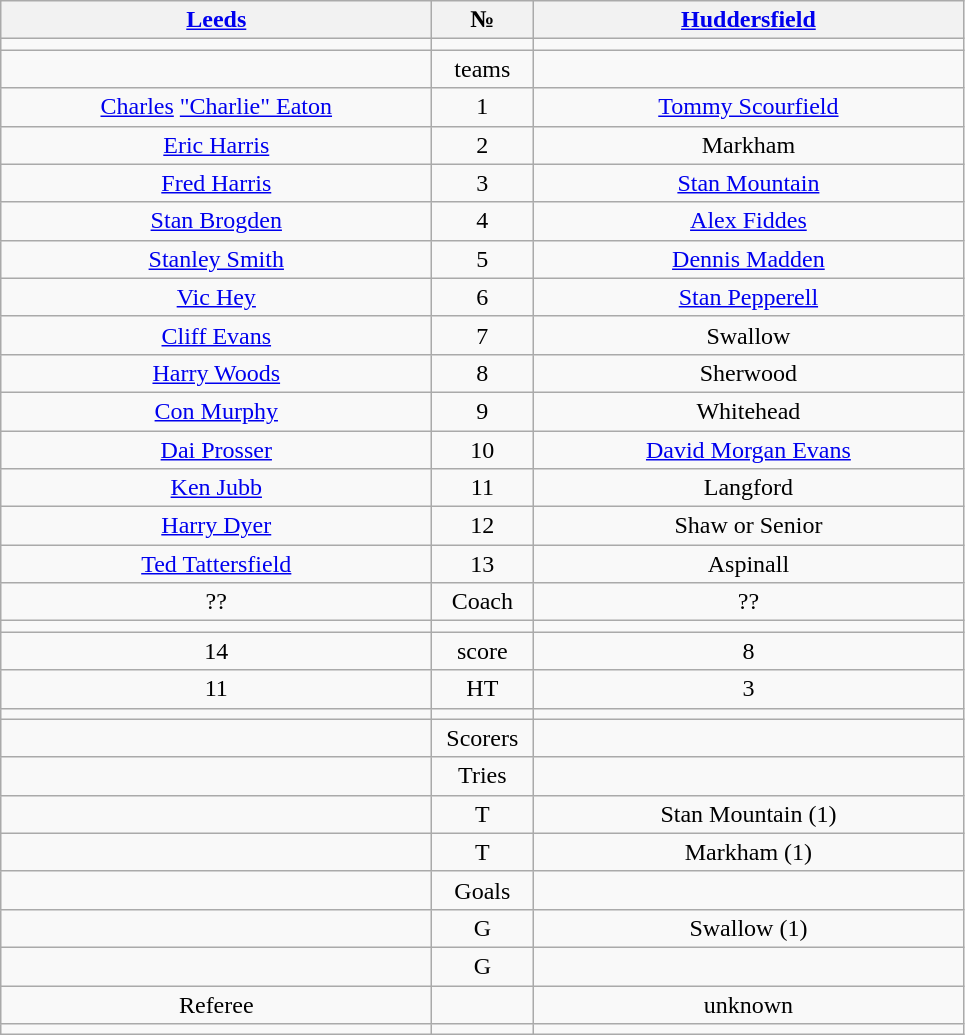<table class="wikitable" style="text-align:center;">
<tr>
<th width=280 abbr=winner><a href='#'>Leeds</a></th>
<th width=60 abbr="Number">№</th>
<th width=280 abbr=runner-up><a href='#'>Huddersfield</a></th>
</tr>
<tr>
<td></td>
<td></td>
<td></td>
</tr>
<tr>
<td></td>
<td>teams</td>
<td></td>
</tr>
<tr>
<td><a href='#'>Charles</a> <a href='#'>"Charlie" Eaton</a></td>
<td>1</td>
<td><a href='#'>Tommy Scourfield</a></td>
</tr>
<tr>
<td><a href='#'>Eric Harris</a></td>
<td>2</td>
<td>Markham</td>
</tr>
<tr>
<td><a href='#'>Fred Harris</a></td>
<td>3</td>
<td><a href='#'>Stan Mountain</a></td>
</tr>
<tr>
<td><a href='#'>Stan Brogden</a></td>
<td>4</td>
<td><a href='#'>Alex Fiddes</a></td>
</tr>
<tr>
<td><a href='#'>Stanley Smith</a></td>
<td>5</td>
<td><a href='#'>Dennis Madden</a></td>
</tr>
<tr>
<td><a href='#'>Vic Hey</a></td>
<td>6</td>
<td><a href='#'>Stan Pepperell</a></td>
</tr>
<tr>
<td><a href='#'>Cliff Evans</a></td>
<td>7</td>
<td>Swallow</td>
</tr>
<tr>
<td><a href='#'>Harry Woods</a></td>
<td>8</td>
<td>Sherwood</td>
</tr>
<tr>
<td><a href='#'>Con Murphy</a></td>
<td>9</td>
<td>Whitehead</td>
</tr>
<tr>
<td><a href='#'>Dai Prosser</a></td>
<td>10</td>
<td><a href='#'>David Morgan Evans</a></td>
</tr>
<tr>
<td><a href='#'>Ken Jubb</a></td>
<td>11</td>
<td>Langford</td>
</tr>
<tr>
<td><a href='#'>Harry Dyer</a></td>
<td>12</td>
<td>Shaw or Senior</td>
</tr>
<tr>
<td><a href='#'>Ted Tattersfield</a></td>
<td>13</td>
<td>Aspinall</td>
</tr>
<tr>
<td>??</td>
<td>Coach</td>
<td>??</td>
</tr>
<tr>
<td></td>
<td></td>
<td></td>
</tr>
<tr>
<td>14</td>
<td>score</td>
<td>8</td>
</tr>
<tr>
<td>11</td>
<td>HT</td>
<td>3</td>
</tr>
<tr>
<td></td>
<td></td>
<td></td>
</tr>
<tr>
<td></td>
<td>Scorers</td>
<td></td>
</tr>
<tr>
<td></td>
<td>Tries</td>
<td></td>
</tr>
<tr>
<td></td>
<td>T</td>
<td>Stan Mountain (1)</td>
</tr>
<tr>
<td></td>
<td>T</td>
<td>Markham (1)</td>
</tr>
<tr>
<td></td>
<td>Goals</td>
<td></td>
</tr>
<tr>
<td></td>
<td>G</td>
<td>Swallow (1)</td>
</tr>
<tr>
<td></td>
<td>G</td>
<td></td>
</tr>
<tr>
<td>Referee</td>
<td></td>
<td>unknown</td>
</tr>
<tr>
<td></td>
<td></td>
<td></td>
</tr>
</table>
